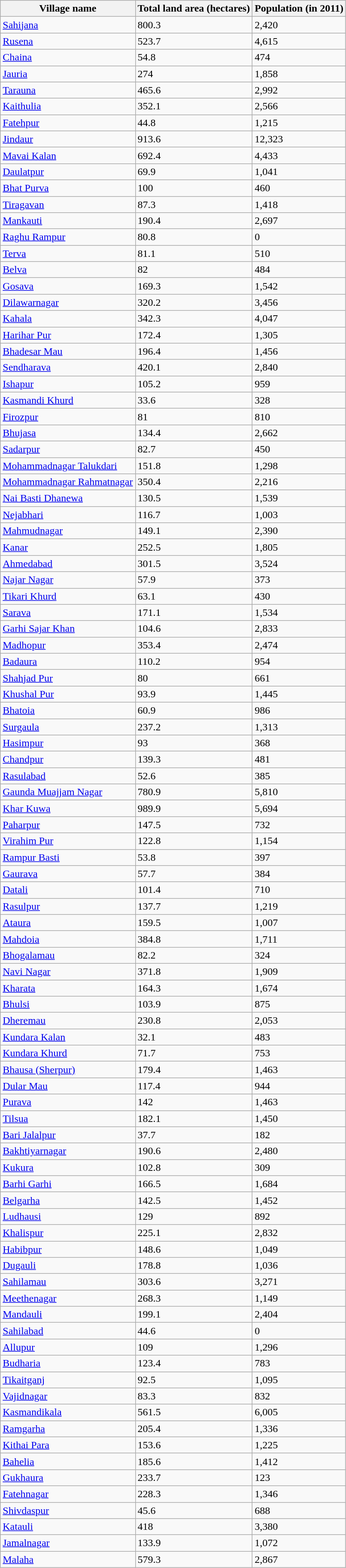<table class="wikitable sortable mw-collapsible mw-collapsed">
<tr>
<th>Village name</th>
<th>Total land area (hectares)</th>
<th>Population (in 2011)</th>
</tr>
<tr>
<td><a href='#'>Sahijana</a></td>
<td>800.3</td>
<td>2,420</td>
</tr>
<tr>
<td><a href='#'>Rusena</a></td>
<td>523.7</td>
<td>4,615</td>
</tr>
<tr>
<td><a href='#'>Chaina</a></td>
<td>54.8</td>
<td>474</td>
</tr>
<tr>
<td><a href='#'>Jauria</a></td>
<td>274</td>
<td>1,858</td>
</tr>
<tr>
<td><a href='#'>Tarauna</a></td>
<td>465.6</td>
<td>2,992</td>
</tr>
<tr>
<td><a href='#'>Kaithulia</a></td>
<td>352.1</td>
<td>2,566</td>
</tr>
<tr>
<td><a href='#'>Fatehpur</a></td>
<td>44.8</td>
<td>1,215</td>
</tr>
<tr>
<td><a href='#'>Jindaur</a></td>
<td>913.6</td>
<td>12,323</td>
</tr>
<tr>
<td><a href='#'>Mavai Kalan</a></td>
<td>692.4</td>
<td>4,433</td>
</tr>
<tr>
<td><a href='#'>Daulatpur</a></td>
<td>69.9</td>
<td>1,041</td>
</tr>
<tr>
<td><a href='#'>Bhat Purva</a></td>
<td>100</td>
<td>460</td>
</tr>
<tr>
<td><a href='#'>Tiragavan</a></td>
<td>87.3</td>
<td>1,418</td>
</tr>
<tr>
<td><a href='#'>Mankauti</a></td>
<td>190.4</td>
<td>2,697</td>
</tr>
<tr>
<td><a href='#'>Raghu Rampur</a></td>
<td>80.8</td>
<td>0</td>
</tr>
<tr>
<td><a href='#'>Terva</a></td>
<td>81.1</td>
<td>510</td>
</tr>
<tr>
<td><a href='#'>Belva</a></td>
<td>82</td>
<td>484</td>
</tr>
<tr>
<td><a href='#'>Gosava</a></td>
<td>169.3</td>
<td>1,542</td>
</tr>
<tr>
<td><a href='#'>Dilawarnagar</a></td>
<td>320.2</td>
<td>3,456</td>
</tr>
<tr>
<td><a href='#'>Kahala</a></td>
<td>342.3</td>
<td>4,047</td>
</tr>
<tr>
<td><a href='#'>Harihar Pur</a></td>
<td>172.4</td>
<td>1,305</td>
</tr>
<tr>
<td><a href='#'>Bhadesar Mau</a></td>
<td>196.4</td>
<td>1,456</td>
</tr>
<tr>
<td><a href='#'>Sendharava</a></td>
<td>420.1</td>
<td>2,840</td>
</tr>
<tr>
<td><a href='#'>Ishapur</a></td>
<td>105.2</td>
<td>959</td>
</tr>
<tr>
<td><a href='#'>Kasmandi Khurd</a></td>
<td>33.6</td>
<td>328</td>
</tr>
<tr>
<td><a href='#'>Firozpur</a></td>
<td>81</td>
<td>810</td>
</tr>
<tr>
<td><a href='#'>Bhujasa</a></td>
<td>134.4</td>
<td>2,662</td>
</tr>
<tr>
<td><a href='#'>Sadarpur</a></td>
<td>82.7</td>
<td>450</td>
</tr>
<tr>
<td><a href='#'>Mohammadnagar Talukdari</a></td>
<td>151.8</td>
<td>1,298</td>
</tr>
<tr>
<td><a href='#'>Mohammadnagar Rahmatnagar</a></td>
<td>350.4</td>
<td>2,216</td>
</tr>
<tr>
<td><a href='#'>Nai Basti Dhanewa</a></td>
<td>130.5</td>
<td>1,539</td>
</tr>
<tr>
<td><a href='#'>Nejabhari</a></td>
<td>116.7</td>
<td>1,003</td>
</tr>
<tr>
<td><a href='#'>Mahmudnagar</a></td>
<td>149.1</td>
<td>2,390</td>
</tr>
<tr>
<td><a href='#'>Kanar</a></td>
<td>252.5</td>
<td>1,805</td>
</tr>
<tr>
<td><a href='#'>Ahmedabad</a></td>
<td>301.5</td>
<td>3,524</td>
</tr>
<tr>
<td><a href='#'>Najar Nagar</a></td>
<td>57.9</td>
<td>373</td>
</tr>
<tr>
<td><a href='#'>Tikari Khurd</a></td>
<td>63.1</td>
<td>430</td>
</tr>
<tr>
<td><a href='#'>Sarava</a></td>
<td>171.1</td>
<td>1,534</td>
</tr>
<tr>
<td><a href='#'>Garhi Sajar Khan</a></td>
<td>104.6</td>
<td>2,833</td>
</tr>
<tr>
<td><a href='#'>Madhopur</a></td>
<td>353.4</td>
<td>2,474</td>
</tr>
<tr>
<td><a href='#'>Badaura</a></td>
<td>110.2</td>
<td>954</td>
</tr>
<tr>
<td><a href='#'>Shahjad Pur</a></td>
<td>80</td>
<td>661</td>
</tr>
<tr>
<td><a href='#'>Khushal Pur</a></td>
<td>93.9</td>
<td>1,445</td>
</tr>
<tr>
<td><a href='#'>Bhatoia</a></td>
<td>60.9</td>
<td>986</td>
</tr>
<tr>
<td><a href='#'>Surgaula</a></td>
<td>237.2</td>
<td>1,313</td>
</tr>
<tr>
<td><a href='#'>Hasimpur</a></td>
<td>93</td>
<td>368</td>
</tr>
<tr>
<td><a href='#'>Chandpur</a></td>
<td>139.3</td>
<td>481</td>
</tr>
<tr>
<td><a href='#'>Rasulabad</a></td>
<td>52.6</td>
<td>385</td>
</tr>
<tr>
<td><a href='#'>Gaunda Muajjam Nagar</a></td>
<td>780.9</td>
<td>5,810</td>
</tr>
<tr>
<td><a href='#'>Khar Kuwa</a></td>
<td>989.9</td>
<td>5,694</td>
</tr>
<tr>
<td><a href='#'>Paharpur</a></td>
<td>147.5</td>
<td>732</td>
</tr>
<tr>
<td><a href='#'>Virahim Pur</a></td>
<td>122.8</td>
<td>1,154</td>
</tr>
<tr>
<td><a href='#'>Rampur Basti</a></td>
<td>53.8</td>
<td>397</td>
</tr>
<tr>
<td><a href='#'>Gaurava</a></td>
<td>57.7</td>
<td>384</td>
</tr>
<tr>
<td><a href='#'>Datali</a></td>
<td>101.4</td>
<td>710</td>
</tr>
<tr>
<td><a href='#'>Rasulpur</a></td>
<td>137.7</td>
<td>1,219</td>
</tr>
<tr>
<td><a href='#'>Ataura</a></td>
<td>159.5</td>
<td>1,007</td>
</tr>
<tr>
<td><a href='#'>Mahdoia</a></td>
<td>384.8</td>
<td>1,711</td>
</tr>
<tr>
<td><a href='#'>Bhogalamau</a></td>
<td>82.2</td>
<td>324</td>
</tr>
<tr>
<td><a href='#'>Navi Nagar</a></td>
<td>371.8</td>
<td>1,909</td>
</tr>
<tr>
<td><a href='#'>Kharata</a></td>
<td>164.3</td>
<td>1,674</td>
</tr>
<tr>
<td><a href='#'>Bhulsi</a></td>
<td>103.9</td>
<td>875</td>
</tr>
<tr>
<td><a href='#'>Dheremau</a></td>
<td>230.8</td>
<td>2,053</td>
</tr>
<tr>
<td><a href='#'>Kundara Kalan</a></td>
<td>32.1</td>
<td>483</td>
</tr>
<tr>
<td><a href='#'>Kundara Khurd</a></td>
<td>71.7</td>
<td>753</td>
</tr>
<tr>
<td><a href='#'>Bhausa (Sherpur)</a></td>
<td>179.4</td>
<td>1,463</td>
</tr>
<tr>
<td><a href='#'>Dular Mau</a></td>
<td>117.4</td>
<td>944</td>
</tr>
<tr>
<td><a href='#'>Purava</a></td>
<td>142</td>
<td>1,463</td>
</tr>
<tr>
<td><a href='#'>Tilsua</a></td>
<td>182.1</td>
<td>1,450</td>
</tr>
<tr>
<td><a href='#'>Bari Jalalpur</a></td>
<td>37.7</td>
<td>182</td>
</tr>
<tr>
<td><a href='#'>Bakhtiyarnagar</a></td>
<td>190.6</td>
<td>2,480</td>
</tr>
<tr>
<td><a href='#'>Kukura</a></td>
<td>102.8</td>
<td>309</td>
</tr>
<tr>
<td><a href='#'>Barhi Garhi</a></td>
<td>166.5</td>
<td>1,684</td>
</tr>
<tr>
<td><a href='#'>Belgarha</a></td>
<td>142.5</td>
<td>1,452</td>
</tr>
<tr>
<td><a href='#'>Ludhausi</a></td>
<td>129</td>
<td>892</td>
</tr>
<tr>
<td><a href='#'>Khalispur</a></td>
<td>225.1</td>
<td>2,832</td>
</tr>
<tr>
<td><a href='#'>Habibpur</a></td>
<td>148.6</td>
<td>1,049</td>
</tr>
<tr>
<td><a href='#'>Dugauli</a></td>
<td>178.8</td>
<td>1,036</td>
</tr>
<tr>
<td><a href='#'>Sahilamau</a></td>
<td>303.6</td>
<td>3,271</td>
</tr>
<tr>
<td><a href='#'>Meethenagar</a></td>
<td>268.3</td>
<td>1,149</td>
</tr>
<tr>
<td><a href='#'>Mandauli</a></td>
<td>199.1</td>
<td>2,404</td>
</tr>
<tr>
<td><a href='#'>Sahilabad</a></td>
<td>44.6</td>
<td>0</td>
</tr>
<tr>
<td><a href='#'>Allupur</a></td>
<td>109</td>
<td>1,296</td>
</tr>
<tr>
<td><a href='#'>Budharia</a></td>
<td>123.4</td>
<td>783</td>
</tr>
<tr>
<td><a href='#'>Tikaitganj</a></td>
<td>92.5</td>
<td>1,095</td>
</tr>
<tr>
<td><a href='#'>Vajidnagar</a></td>
<td>83.3</td>
<td>832</td>
</tr>
<tr>
<td><a href='#'>Kasmandikala</a></td>
<td>561.5</td>
<td>6,005</td>
</tr>
<tr>
<td><a href='#'>Ramgarha</a></td>
<td>205.4</td>
<td>1,336</td>
</tr>
<tr>
<td><a href='#'>Kithai Para</a></td>
<td>153.6</td>
<td>1,225</td>
</tr>
<tr>
<td><a href='#'>Bahelia</a></td>
<td>185.6</td>
<td>1,412</td>
</tr>
<tr>
<td><a href='#'>Gukhaura</a></td>
<td>233.7</td>
<td>123</td>
</tr>
<tr>
<td><a href='#'>Fatehnagar</a></td>
<td>228.3</td>
<td>1,346</td>
</tr>
<tr>
<td><a href='#'>Shivdaspur</a></td>
<td>45.6</td>
<td>688</td>
</tr>
<tr>
<td><a href='#'>Katauli</a></td>
<td>418</td>
<td>3,380</td>
</tr>
<tr>
<td><a href='#'>Jamalnagar</a></td>
<td>133.9</td>
<td>1,072</td>
</tr>
<tr>
<td><a href='#'>Malaha</a></td>
<td>579.3</td>
<td>2,867</td>
</tr>
</table>
